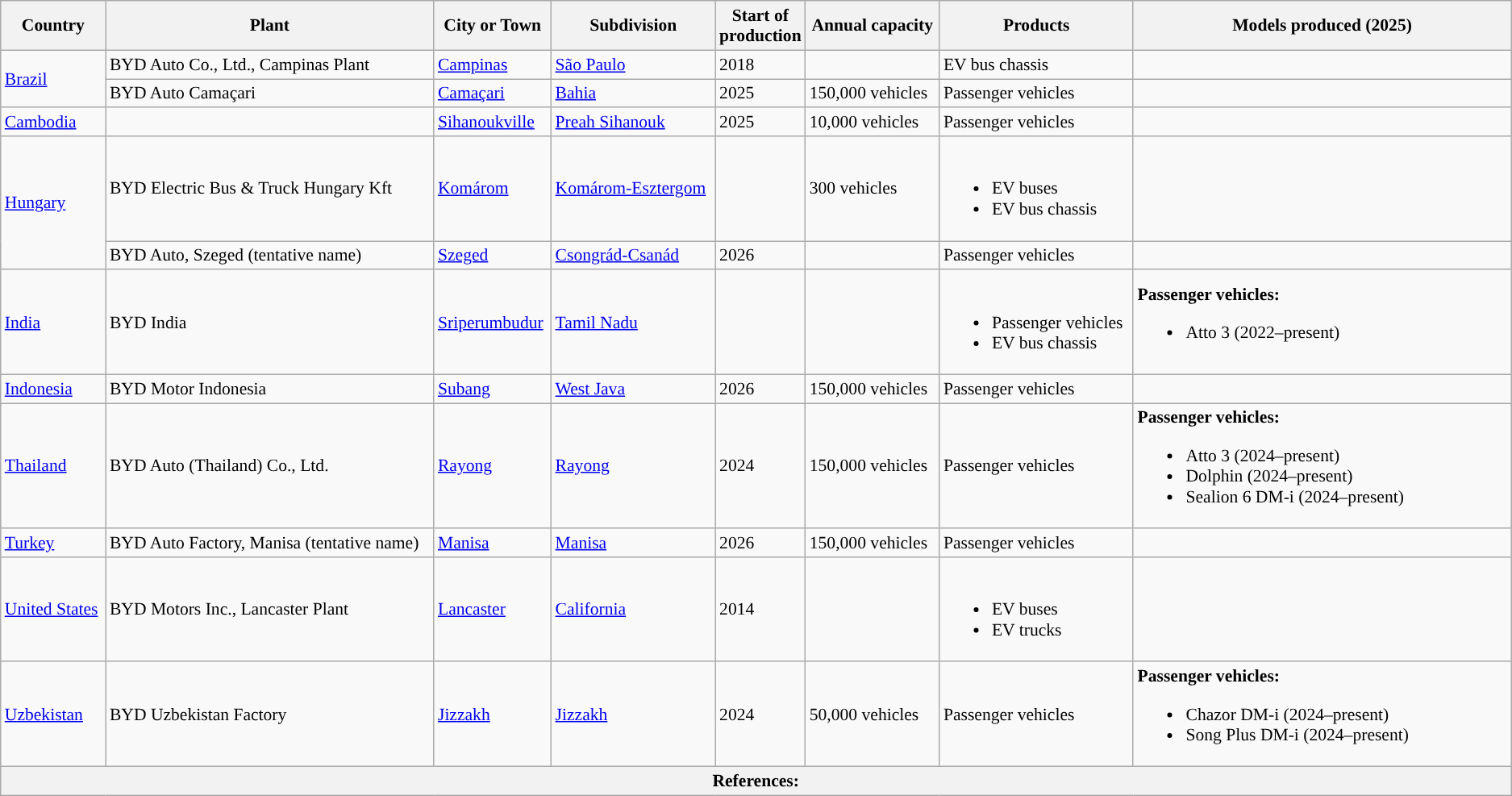<table class="wikitable" style="font-size:90%;">
<tr>
<th>Country</th>
<th>Plant</th>
<th>City or Town</th>
<th>Subdivision</th>
<th width="5%">Start of production</th>
<th>Annual capacity</th>
<th>Products</th>
<th width="25%">Models produced (2025)</th>
</tr>
<tr>
<td rowspan="2"><a href='#'>Brazil</a></td>
<td>BYD Auto Co., Ltd., Campinas Plant</td>
<td><a href='#'>Campinas</a></td>
<td><a href='#'>São Paulo</a></td>
<td>2018</td>
<td></td>
<td>EV bus chassis</td>
<td></td>
</tr>
<tr>
<td>BYD Auto Camaçari</td>
<td><a href='#'>Camaçari</a></td>
<td><a href='#'>Bahia</a></td>
<td>2025</td>
<td>150,000 vehicles</td>
<td>Passenger vehicles</td>
<td></td>
</tr>
<tr>
<td><a href='#'>Cambodia</a></td>
<td></td>
<td><a href='#'>Sihanoukville</a></td>
<td><a href='#'>Preah Sihanouk</a></td>
<td>2025</td>
<td>10,000 vehicles</td>
<td>Passenger vehicles</td>
<td></td>
</tr>
<tr>
<td rowspan="2"><a href='#'>Hungary</a></td>
<td>BYD Electric Bus & Truck Hungary Kft</td>
<td><a href='#'>Komárom</a></td>
<td><a href='#'>Komárom-Esztergom</a></td>
<td></td>
<td>300 vehicles</td>
<td><br><ul><li>EV buses</li><li>EV bus chassis</li></ul></td>
<td></td>
</tr>
<tr>
<td>BYD Auto, Szeged (tentative name)</td>
<td><a href='#'>Szeged</a></td>
<td><a href='#'>Csongrád-Csanád</a></td>
<td>2026</td>
<td></td>
<td>Passenger vehicles</td>
<td></td>
</tr>
<tr>
<td><a href='#'>India</a></td>
<td>BYD India</td>
<td><a href='#'>Sriperumbudur</a></td>
<td><a href='#'>Tamil Nadu</a></td>
<td></td>
<td></td>
<td><br><ul><li>Passenger vehicles</li><li>EV bus chassis</li></ul></td>
<td><strong>Passenger vehicles:</strong><br><ul><li>Atto 3 (2022–present)</li></ul></td>
</tr>
<tr>
<td><a href='#'>Indonesia</a></td>
<td>BYD Motor Indonesia</td>
<td><a href='#'>Subang</a></td>
<td><a href='#'>West Java</a></td>
<td>2026</td>
<td>150,000 vehicles</td>
<td>Passenger vehicles</td>
<td></td>
</tr>
<tr>
<td><a href='#'>Thailand</a></td>
<td>BYD Auto (Thailand) Co., Ltd.</td>
<td><a href='#'>Rayong</a></td>
<td><a href='#'>Rayong</a></td>
<td>2024</td>
<td>150,000 vehicles</td>
<td>Passenger vehicles</td>
<td><strong>Passenger vehicles:</strong><br><ul><li>Atto 3 (2024–present)</li><li>Dolphin (2024–present)</li><li>Sealion 6 DM-i (2024–present)</li></ul></td>
</tr>
<tr>
<td><a href='#'>Turkey</a></td>
<td>BYD Auto Factory, Manisa (tentative name)</td>
<td><a href='#'>Manisa</a></td>
<td><a href='#'>Manisa</a></td>
<td>2026</td>
<td>150,000 vehicles</td>
<td>Passenger vehicles</td>
<td></td>
</tr>
<tr>
<td><a href='#'>United States</a></td>
<td>BYD Motors Inc., Lancaster Plant</td>
<td><a href='#'>Lancaster</a></td>
<td><a href='#'>California</a></td>
<td>2014</td>
<td></td>
<td><br><ul><li>EV buses</li><li>EV trucks</li></ul></td>
<td></td>
</tr>
<tr>
<td><a href='#'>Uzbekistan</a></td>
<td>BYD Uzbekistan Factory</td>
<td><a href='#'>Jizzakh</a></td>
<td><a href='#'>Jizzakh</a></td>
<td>2024</td>
<td>50,000 vehicles</td>
<td>Passenger vehicles</td>
<td><strong>Passenger vehicles:</strong><br><ul><li>Chazor DM-i (2024–present)</li><li>Song Plus DM-i (2024–present)</li></ul></td>
</tr>
<tr>
<th colspan="8">References:</th>
</tr>
</table>
